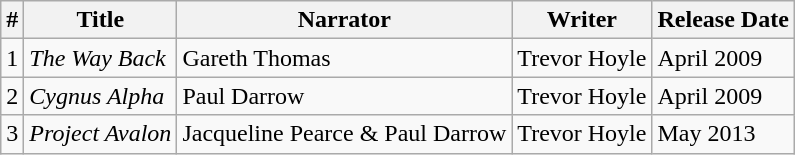<table class="wikitable">
<tr>
<th>#</th>
<th>Title</th>
<th>Narrator</th>
<th>Writer</th>
<th>Release Date</th>
</tr>
<tr>
<td>1</td>
<td><em>The Way Back</em></td>
<td>Gareth Thomas</td>
<td>Trevor Hoyle</td>
<td>April 2009</td>
</tr>
<tr>
<td>2</td>
<td><em>Cygnus Alpha</em></td>
<td>Paul Darrow</td>
<td>Trevor Hoyle</td>
<td>April 2009</td>
</tr>
<tr>
<td>3</td>
<td><em>Project Avalon</em></td>
<td>Jacqueline Pearce & Paul Darrow</td>
<td>Trevor Hoyle</td>
<td>May 2013</td>
</tr>
</table>
